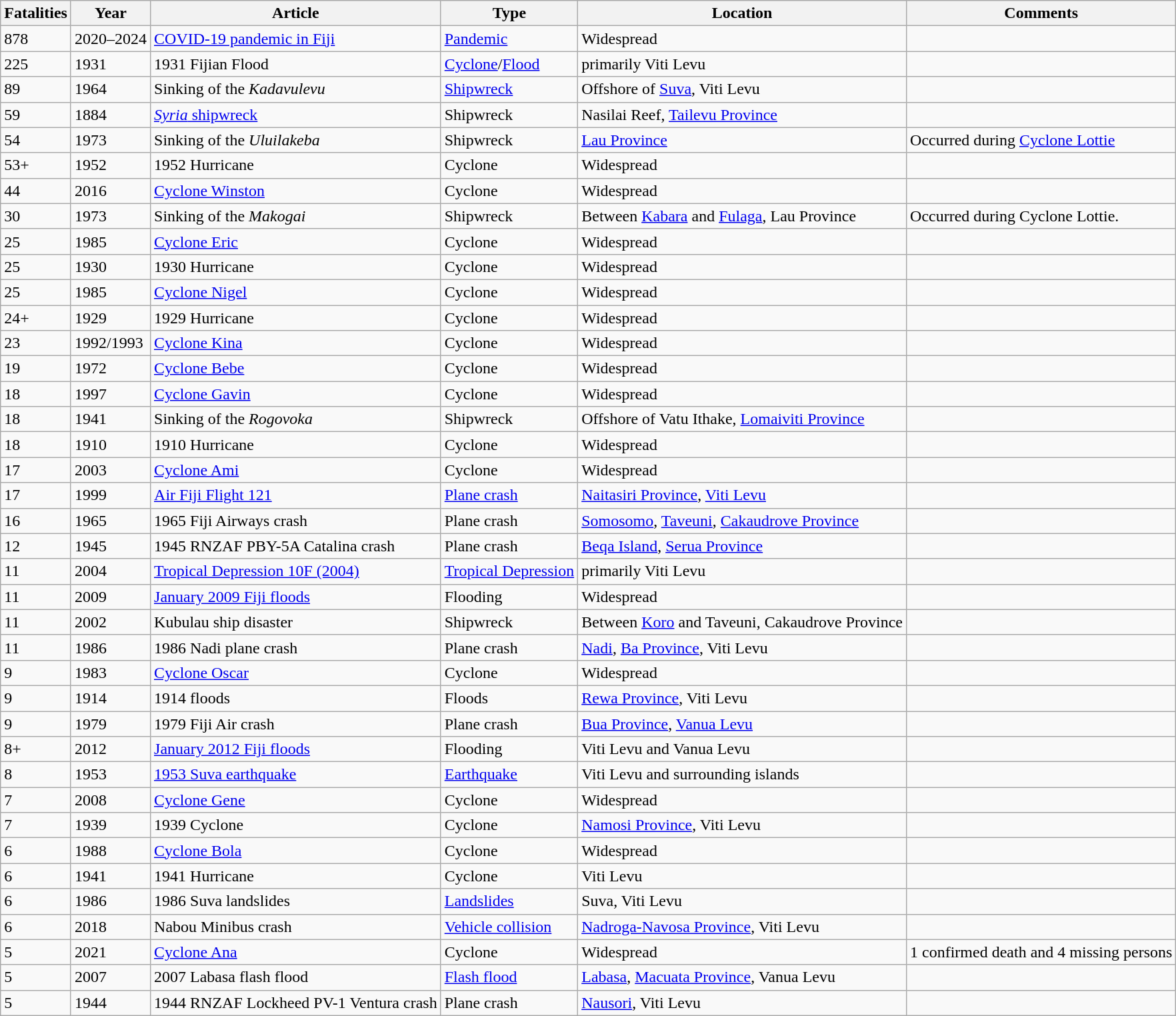<table class="wikitable sortable sticky-header" style=text-align:left" style="margin:1em auto;">
<tr>
<th data-sort-type="number">Fatalities</th>
<th>Year</th>
<th>Article</th>
<th>Type</th>
<th>Location</th>
<th>Comments</th>
</tr>
<tr>
<td>878</td>
<td>2020–2024</td>
<td><a href='#'>COVID-19 pandemic in Fiji</a></td>
<td><a href='#'>Pandemic</a></td>
<td>Widespread</td>
<td></td>
</tr>
<tr>
<td>225</td>
<td>1931</td>
<td>1931 Fijian Flood</td>
<td><a href='#'>Cyclone</a>/<a href='#'>Flood</a></td>
<td>primarily Viti Levu</td>
<td></td>
</tr>
<tr>
<td>89</td>
<td>1964</td>
<td>Sinking of the <em>Kadavulevu</em></td>
<td><a href='#'>Shipwreck</a></td>
<td>Offshore of <a href='#'>Suva</a>, Viti Levu</td>
<td></td>
</tr>
<tr>
<td>59</td>
<td>1884</td>
<td><a href='#'><em>Syria</em> shipwreck</a></td>
<td>Shipwreck</td>
<td>Nasilai Reef, <a href='#'>Tailevu Province</a></td>
<td></td>
</tr>
<tr>
<td>54</td>
<td>1973</td>
<td>Sinking of the <em>Uluilakeba</em></td>
<td>Shipwreck</td>
<td><a href='#'>Lau Province</a></td>
<td>Occurred during <a href='#'>Cyclone Lottie</a></td>
</tr>
<tr>
<td>53+</td>
<td>1952</td>
<td>1952 Hurricane</td>
<td>Cyclone</td>
<td>Widespread</td>
<td></td>
</tr>
<tr>
<td>44</td>
<td>2016</td>
<td><a href='#'>Cyclone Winston</a></td>
<td>Cyclone</td>
<td>Widespread</td>
<td></td>
</tr>
<tr>
<td>30</td>
<td>1973</td>
<td>Sinking of the <em>Makogai</em></td>
<td>Shipwreck</td>
<td>Between <a href='#'>Kabara</a> and <a href='#'>Fulaga</a>, Lau Province</td>
<td>Occurred during Cyclone Lottie.</td>
</tr>
<tr>
<td>25</td>
<td>1985</td>
<td><a href='#'>Cyclone Eric</a></td>
<td>Cyclone</td>
<td>Widespread</td>
<td></td>
</tr>
<tr>
<td>25</td>
<td>1930</td>
<td>1930 Hurricane</td>
<td>Cyclone</td>
<td>Widespread</td>
<td></td>
</tr>
<tr>
<td>25</td>
<td>1985</td>
<td><a href='#'>Cyclone Nigel</a></td>
<td>Cyclone</td>
<td>Widespread</td>
<td></td>
</tr>
<tr>
<td>24+</td>
<td>1929</td>
<td>1929 Hurricane</td>
<td>Cyclone</td>
<td>Widespread</td>
<td></td>
</tr>
<tr>
<td>23</td>
<td>1992/1993</td>
<td><a href='#'>Cyclone Kina</a></td>
<td>Cyclone</td>
<td>Widespread</td>
<td></td>
</tr>
<tr>
<td>19</td>
<td>1972</td>
<td><a href='#'>Cyclone Bebe</a></td>
<td>Cyclone</td>
<td>Widespread</td>
<td></td>
</tr>
<tr>
<td>18</td>
<td>1997</td>
<td><a href='#'>Cyclone Gavin</a></td>
<td>Cyclone</td>
<td>Widespread</td>
<td></td>
</tr>
<tr>
<td>18</td>
<td>1941</td>
<td>Sinking of the <em>Rogovoka</em></td>
<td>Shipwreck</td>
<td>Offshore of Vatu Ithake, <a href='#'>Lomaiviti Province</a></td>
<td></td>
</tr>
<tr>
<td>18</td>
<td>1910</td>
<td>1910 Hurricane</td>
<td>Cyclone</td>
<td>Widespread</td>
<td></td>
</tr>
<tr>
<td>17</td>
<td>2003</td>
<td><a href='#'>Cyclone Ami</a></td>
<td>Cyclone</td>
<td>Widespread</td>
<td></td>
</tr>
<tr>
<td>17</td>
<td>1999</td>
<td><a href='#'>Air Fiji Flight 121</a></td>
<td><a href='#'>Plane crash</a></td>
<td><a href='#'>Naitasiri Province</a>, <a href='#'>Viti Levu</a></td>
<td></td>
</tr>
<tr>
<td>16</td>
<td>1965</td>
<td>1965 Fiji Airways crash</td>
<td>Plane crash</td>
<td><a href='#'>Somosomo</a>, <a href='#'>Taveuni</a>, <a href='#'>Cakaudrove Province</a></td>
<td></td>
</tr>
<tr>
<td>12</td>
<td>1945</td>
<td>1945 RNZAF PBY-5A Catalina crash</td>
<td>Plane crash</td>
<td><a href='#'>Beqa Island</a>, <a href='#'>Serua Province</a></td>
<td></td>
</tr>
<tr>
<td>11</td>
<td>2004</td>
<td><a href='#'>Tropical Depression 10F (2004)</a></td>
<td><a href='#'>Tropical Depression</a></td>
<td>primarily Viti Levu</td>
<td></td>
</tr>
<tr>
<td>11</td>
<td>2009</td>
<td><a href='#'>January 2009 Fiji floods</a></td>
<td>Flooding</td>
<td>Widespread</td>
<td></td>
</tr>
<tr>
<td>11</td>
<td>2002</td>
<td>Kubulau ship disaster</td>
<td>Shipwreck</td>
<td>Between <a href='#'>Koro</a> and Taveuni, Cakaudrove Province</td>
<td></td>
</tr>
<tr>
<td>11</td>
<td>1986</td>
<td>1986 Nadi plane crash</td>
<td>Plane crash</td>
<td><a href='#'>Nadi</a>, <a href='#'>Ba Province</a>, Viti Levu</td>
<td></td>
</tr>
<tr>
<td>9</td>
<td>1983</td>
<td><a href='#'>Cyclone Oscar</a></td>
<td>Cyclone</td>
<td>Widespread</td>
<td></td>
</tr>
<tr>
<td>9</td>
<td>1914</td>
<td>1914 floods</td>
<td>Floods</td>
<td><a href='#'>Rewa Province</a>, Viti Levu</td>
<td></td>
</tr>
<tr>
<td>9</td>
<td>1979</td>
<td>1979 Fiji Air crash</td>
<td>Plane crash</td>
<td><a href='#'>Bua Province</a>, <a href='#'>Vanua Levu</a></td>
<td></td>
</tr>
<tr>
<td>8+</td>
<td>2012</td>
<td><a href='#'>January 2012 Fiji floods</a></td>
<td>Flooding</td>
<td>Viti Levu and Vanua Levu</td>
<td></td>
</tr>
<tr>
<td>8</td>
<td>1953</td>
<td><a href='#'>1953 Suva earthquake</a></td>
<td><a href='#'>Earthquake</a></td>
<td>Viti Levu and surrounding islands</td>
<td></td>
</tr>
<tr>
<td>7</td>
<td>2008</td>
<td><a href='#'>Cyclone Gene</a></td>
<td>Cyclone</td>
<td>Widespread</td>
<td></td>
</tr>
<tr>
<td>7</td>
<td>1939</td>
<td>1939 Cyclone</td>
<td>Cyclone</td>
<td><a href='#'>Namosi Province</a>, Viti Levu</td>
<td></td>
</tr>
<tr>
<td>6</td>
<td>1988</td>
<td><a href='#'>Cyclone Bola</a></td>
<td>Cyclone</td>
<td>Widespread</td>
<td></td>
</tr>
<tr>
<td>6</td>
<td>1941</td>
<td>1941 Hurricane</td>
<td>Cyclone</td>
<td>Viti Levu</td>
<td></td>
</tr>
<tr>
<td>6</td>
<td>1986</td>
<td>1986 Suva landslides</td>
<td><a href='#'>Landslides</a></td>
<td>Suva, Viti Levu</td>
<td></td>
</tr>
<tr>
<td>6</td>
<td>2018</td>
<td>Nabou Minibus crash</td>
<td><a href='#'>Vehicle collision</a></td>
<td><a href='#'>Nadroga-Navosa Province</a>, Viti Levu</td>
<td></td>
</tr>
<tr>
<td>5</td>
<td>2021</td>
<td><a href='#'>Cyclone Ana</a></td>
<td>Cyclone</td>
<td>Widespread</td>
<td>1 confirmed death and 4 missing persons</td>
</tr>
<tr>
<td>5</td>
<td>2007</td>
<td>2007 Labasa flash flood</td>
<td><a href='#'>Flash flood</a></td>
<td><a href='#'>Labasa</a>, <a href='#'>Macuata Province</a>, Vanua Levu</td>
<td></td>
</tr>
<tr>
<td>5</td>
<td>1944</td>
<td>1944 RNZAF Lockheed PV-1 Ventura crash</td>
<td>Plane crash</td>
<td><a href='#'>Nausori</a>, Viti Levu</td>
<td></td>
</tr>
</table>
